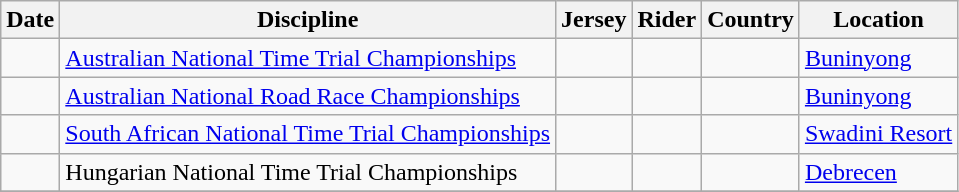<table class="wikitable">
<tr>
<th>Date</th>
<th>Discipline</th>
<th>Jersey</th>
<th>Rider</th>
<th>Country</th>
<th>Location</th>
</tr>
<tr>
<td></td>
<td><a href='#'>Australian National Time Trial Championships</a></td>
<td></td>
<td></td>
<td></td>
<td><a href='#'>Buninyong</a></td>
</tr>
<tr>
<td></td>
<td><a href='#'>Australian National Road Race Championships</a></td>
<td></td>
<td></td>
<td></td>
<td><a href='#'>Buninyong</a></td>
</tr>
<tr>
<td></td>
<td><a href='#'>South African National Time Trial Championships</a></td>
<td></td>
<td></td>
<td></td>
<td><a href='#'>Swadini Resort</a></td>
</tr>
<tr>
<td></td>
<td>Hungarian National Time Trial Championships</td>
<td></td>
<td></td>
<td></td>
<td><a href='#'>Debrecen</a></td>
</tr>
<tr>
</tr>
</table>
